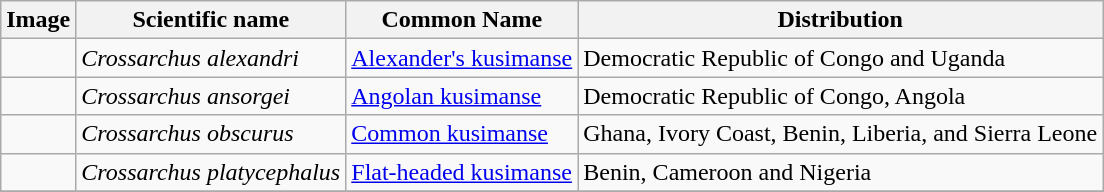<table class="wikitable">
<tr>
<th>Image</th>
<th>Scientific name</th>
<th>Common Name</th>
<th>Distribution</th>
</tr>
<tr>
<td></td>
<td><em>Crossarchus alexandri</em></td>
<td><a href='#'>Alexander's kusimanse</a></td>
<td>Democratic Republic of Congo and Uganda</td>
</tr>
<tr>
<td></td>
<td><em>Crossarchus ansorgei</em></td>
<td><a href='#'>Angolan kusimanse</a></td>
<td>Democratic Republic of Congo, Angola</td>
</tr>
<tr>
<td></td>
<td><em>Crossarchus obscurus</em></td>
<td><a href='#'>Common kusimanse</a></td>
<td>Ghana, Ivory Coast, Benin, Liberia, and Sierra Leone</td>
</tr>
<tr>
<td></td>
<td><em>Crossarchus platycephalus</em></td>
<td><a href='#'>Flat-headed kusimanse</a></td>
<td>Benin, Cameroon and Nigeria</td>
</tr>
<tr>
</tr>
</table>
